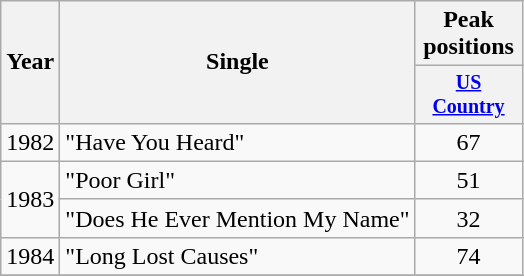<table class="wikitable" style="text-align:center;">
<tr>
<th rowspan="2">Year</th>
<th rowspan="2">Single</th>
<th colspan="1">Peak positions</th>
</tr>
<tr style="font-size:smaller;">
<th width="65"><a href='#'>US Country</a><br></th>
</tr>
<tr>
<td>1982</td>
<td align="left">"Have You Heard"</td>
<td>67</td>
</tr>
<tr>
<td rowspan="2">1983</td>
<td align="left">"Poor Girl"</td>
<td>51</td>
</tr>
<tr>
<td align="left">"Does He Ever Mention My Name"</td>
<td>32</td>
</tr>
<tr>
<td>1984</td>
<td align="left">"Long Lost Causes"</td>
<td>74</td>
</tr>
<tr>
</tr>
</table>
